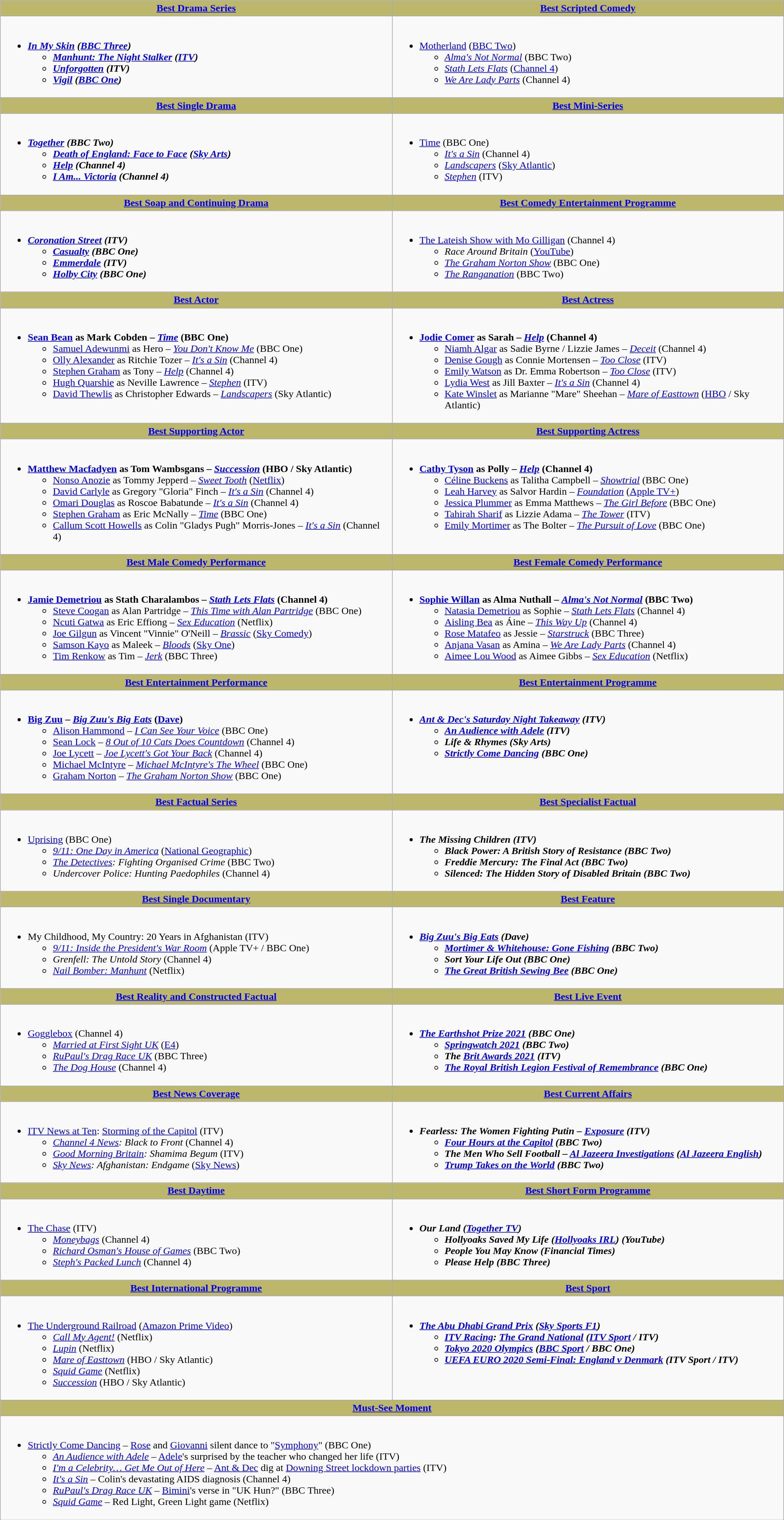<table class=wikitable>
<tr>
<th style="background:#BDB76B;" width:50%"><a href='#'>Best Drama Series</a></th>
<th style="background:#BDB76B;" width:50%"><a href='#'>Best Scripted Comedy</a></th>
</tr>
<tr>
<td valign="top"><br><ul><li><strong><em><a href='#'>In My Skin</a><em> (<a href='#'>BBC Three</a>)<strong><ul><li></em><a href='#'>Manhunt: The Night Stalker</a><em> (<a href='#'>ITV</a>)</li><li></em><a href='#'>Unforgotten</a><em> (ITV)</li><li></em><a href='#'>Vigil</a><em> (<a href='#'>BBC One</a>)</li></ul></li></ul></td>
<td valign="top"><br><ul><li></em></strong><a href='#'>Motherland</a></em> (<a href='#'>BBC Two</a>)</strong><ul><li><em><a href='#'>Alma's Not Normal</a></em> (BBC Two)</li><li><em><a href='#'>Stath Lets Flats</a></em> (<a href='#'>Channel 4</a>)</li><li><em><a href='#'>We Are Lady Parts</a></em> (Channel 4)</li></ul></li></ul></td>
</tr>
<tr>
<th style="background:#BDB76B;"><a href='#'>Best Single Drama</a></th>
<th style="background:#BDB76B;"><a href='#'>Best Mini-Series</a></th>
</tr>
<tr>
<td valign="top"><br><ul><li><strong><em><a href='#'>Together</a><em> (BBC Two)<strong><ul><li></em><a href='#'>Death of England: Face to Face</a><em> (<a href='#'>Sky Arts</a>)</li><li></em><a href='#'>Help</a><em> (Channel 4)</li><li></em><a href='#'>I Am... Victoria</a><em> (Channel 4)</li></ul></li></ul></td>
<td valign="top"><br><ul><li></em></strong><a href='#'>Time</a></em> (BBC One)</strong><ul><li><em><a href='#'>It's a Sin</a></em> (Channel 4)</li><li><em><a href='#'>Landscapers</a></em> (<a href='#'>Sky Atlantic</a>)</li><li><em><a href='#'>Stephen</a></em> (ITV)</li></ul></li></ul></td>
</tr>
<tr>
<th style="background:#BDB76B;"><a href='#'>Best Soap and Continuing Drama</a></th>
<th style="background:#BDB76B;"><a href='#'>Best Comedy Entertainment Programme</a></th>
</tr>
<tr>
<td valign="top"><br><ul><li><strong><em><a href='#'>Coronation Street</a><em> (ITV)<strong><ul><li></em><a href='#'>Casualty</a><em> (BBC One)</li><li></em><a href='#'>Emmerdale</a><em> (ITV)</li><li></em><a href='#'>Holby City</a><em> (BBC One)</li></ul></li></ul></td>
<td valign="top"><br><ul><li></em></strong><a href='#'>The Lateish Show with Mo Gilligan</a></em> (Channel 4)</strong><ul><li><em>Race Around Britain</em> (<a href='#'>YouTube</a>)</li><li><em><a href='#'>The Graham Norton Show</a></em> (BBC One)</li><li><em><a href='#'>The Ranganation</a></em> (BBC Two)</li></ul></li></ul></td>
</tr>
<tr>
<th style="background:#BDB76B; width: 50%"><a href='#'>Best Actor</a></th>
<th style="background:#BDB76B; width: 50%"><a href='#'>Best Actress</a></th>
</tr>
<tr>
<td valign="top"><br><ul><li><strong><a href='#'>Sean Bean</a> as Mark Cobden – <em><a href='#'>Time</a></em> (BBC One)</strong><ul><li><a href='#'>Samuel Adewunmi</a> as Hero – <em><a href='#'>You Don't Know Me</a></em> (BBC One)</li><li><a href='#'>Olly Alexander</a> as Ritchie Tozer – <em><a href='#'>It's a Sin</a></em> (Channel 4)</li><li><a href='#'>Stephen Graham</a> as Tony – <em><a href='#'>Help</a></em> (Channel 4)</li><li><a href='#'>Hugh Quarshie</a> as Neville Lawrence – <em><a href='#'>Stephen</a></em> (ITV)</li><li><a href='#'>David Thewlis</a> as Christopher Edwards – <em><a href='#'>Landscapers</a></em> (Sky Atlantic)</li></ul></li></ul></td>
<td valign="top"><br><ul><li><strong><a href='#'>Jodie Comer</a> as Sarah – <em><a href='#'>Help</a></em> (Channel 4)</strong><ul><li><a href='#'>Niamh Algar</a> as Sadie Byrne / Lizzie James – <em><a href='#'>Deceit</a></em> (Channel 4)</li><li><a href='#'>Denise Gough</a> as Connie Mortensen – <em><a href='#'>Too Close</a></em> (ITV)</li><li><a href='#'>Emily Watson</a> as Dr. Emma Robertson – <em><a href='#'>Too Close</a></em> (ITV)</li><li><a href='#'>Lydia West</a> as Jill Baxter – <em><a href='#'>It's a Sin</a></em> (Channel 4)</li><li><a href='#'>Kate Winslet</a> as Marianne "Mare" Sheehan – <em><a href='#'>Mare of Easttown</a></em> (<a href='#'>HBO</a> / Sky Atlantic)</li></ul></li></ul></td>
</tr>
<tr>
<th style="background:#BDB76B;"><a href='#'>Best Supporting Actor</a></th>
<th style="background:#BDB76B;"><a href='#'>Best Supporting Actress</a></th>
</tr>
<tr>
<td valign="top"><br><ul><li><strong><a href='#'>Matthew Macfadyen</a> as Tom Wambsgans – <em><a href='#'>Succession</a></em> (HBO / Sky Atlantic)</strong><ul><li><a href='#'>Nonso Anozie</a> as Tommy Jepperd – <em><a href='#'>Sweet Tooth</a></em> (<a href='#'>Netflix</a>)</li><li><a href='#'>David Carlyle</a> as Gregory "Gloria" Finch – <em><a href='#'>It's a Sin</a></em> (Channel 4)</li><li><a href='#'>Omari Douglas</a> as Roscoe Babatunde – <em><a href='#'>It's a Sin</a></em> (Channel 4)</li><li><a href='#'>Stephen Graham</a> as Eric McNally – <em><a href='#'>Time</a></em> (BBC One)</li><li><a href='#'>Callum Scott Howells</a> as Colin "Gladys Pugh" Morris-Jones – <em><a href='#'>It's a Sin</a></em> (Channel 4)</li></ul></li></ul></td>
<td valign="top"><br><ul><li><strong><a href='#'>Cathy Tyson</a> as Polly – <em><a href='#'>Help</a></em> (Channel 4)</strong><ul><li><a href='#'>Céline Buckens</a> as Talitha Campbell – <em><a href='#'>Showtrial</a></em> (BBC One)</li><li><a href='#'>Leah Harvey</a> as Salvor Hardin – <em><a href='#'>Foundation</a></em> (<a href='#'>Apple TV+</a>)</li><li><a href='#'>Jessica Plummer</a> as Emma Matthews – <em><a href='#'>The Girl Before</a></em> (BBC One)</li><li><a href='#'>Tahirah Sharif</a> as Lizzie Adama – <em><a href='#'>The Tower</a></em> (ITV)</li><li><a href='#'>Emily Mortimer</a> as The Bolter – <em><a href='#'>The Pursuit of Love</a></em> (BBC One)</li></ul></li></ul></td>
</tr>
<tr>
<th style="background:#BDB76B;"><a href='#'>Best Male Comedy Performance</a></th>
<th style="background:#BDB76B;"><a href='#'>Best Female Comedy Performance</a></th>
</tr>
<tr>
<td valign="top"><br><ul><li><strong><a href='#'>Jamie Demetriou</a> as Stath Charalambos – <em><a href='#'>Stath Lets Flats</a></em> (Channel 4)</strong><ul><li><a href='#'>Steve Coogan</a> as Alan Partridge – <em><a href='#'>This Time with Alan Partridge</a></em> (BBC One)</li><li><a href='#'>Ncuti Gatwa</a> as Eric Effiong – <em><a href='#'>Sex Education</a></em> (Netflix)</li><li><a href='#'>Joe Gilgun</a> as Vincent "Vinnie" O'Neill – <em><a href='#'>Brassic</a></em> (<a href='#'>Sky Comedy</a>)</li><li><a href='#'>Samson Kayo</a> as Maleek – <em><a href='#'>Bloods</a></em> (<a href='#'>Sky One</a>)</li><li><a href='#'>Tim Renkow</a> as Tim – <em><a href='#'>Jerk</a></em> (BBC Three)</li></ul></li></ul></td>
<td valign="top"><br><ul><li><strong><a href='#'>Sophie Willan</a> as Alma Nuthall – <em><a href='#'>Alma's Not Normal</a></em> (BBC Two)</strong><ul><li><a href='#'>Natasia Demetriou</a> as Sophie – <em><a href='#'>Stath Lets Flats</a></em> (Channel 4)</li><li><a href='#'>Aisling Bea</a> as Áine – <em><a href='#'>This Way Up</a></em> (Channel 4)</li><li><a href='#'>Rose Matafeo</a> as Jessie – <em><a href='#'>Starstruck</a></em> (BBC Three)</li><li><a href='#'>Anjana Vasan</a> as Amina – <em><a href='#'>We Are Lady Parts</a></em> (Channel 4)</li><li><a href='#'>Aimee Lou Wood</a> as Aimee Gibbs – <em><a href='#'>Sex Education</a></em> (Netflix)</li></ul></li></ul></td>
</tr>
<tr>
<th style="background:#BDB76B;"><a href='#'>Best Entertainment Performance</a></th>
<th style="background:#BDB76B;"><a href='#'>Best Entertainment Programme</a></th>
</tr>
<tr>
<td valign="top"><br><ul><li><strong><a href='#'>Big Zuu</a> – <em><a href='#'>Big Zuu's Big Eats</a></em> (<a href='#'>Dave</a>)</strong><ul><li><a href='#'>Alison Hammond</a> – <em><a href='#'>I Can See Your Voice</a></em> (BBC One)</li><li><a href='#'>Sean Lock</a> – <em><a href='#'>8 Out of 10 Cats Does Countdown</a></em> (Channel 4)</li><li><a href='#'>Joe Lycett</a> – <em><a href='#'>Joe Lycett's Got Your Back</a></em> (Channel 4)</li><li><a href='#'>Michael McIntyre</a> – <em><a href='#'>Michael McIntyre's The Wheel</a></em> (BBC One)</li><li><a href='#'>Graham Norton</a> – <em><a href='#'>The Graham Norton Show</a></em> (BBC One)</li></ul></li></ul></td>
<td valign="top"><br><ul><li><strong><em><a href='#'>Ant & Dec's Saturday Night Takeaway</a><em> (ITV)<strong><ul><li></em><a href='#'>An Audience with Adele</a><em> (ITV)</li><li></em>Life & Rhymes<em> (Sky Arts)</li><li></em><a href='#'>Strictly Come Dancing</a><em> (BBC One)</li></ul></li></ul></td>
</tr>
<tr>
<th style="background:#BDB76B;"><a href='#'>Best Factual Series</a></th>
<th style="background:#BDB76B;"><a href='#'>Best Specialist Factual</a></th>
</tr>
<tr>
<td valign="top"><br><ul><li></em></strong><a href='#'>Uprising</a></em> (BBC One)</strong><ul><li><em><a href='#'>9/11: One Day in America</a></em> (<a href='#'>National Geographic</a>)</li><li><em><a href='#'>The Detectives</a>: Fighting Organised Crime</em> (BBC Two)</li><li><em>Undercover Police: Hunting Paedophiles</em> (Channel 4)</li></ul></li></ul></td>
<td valign="top"><br><ul><li><strong><em>The Missing Children<em> (ITV)<strong><ul><li></em>Black Power: A British Story of Resistance<em> (BBC Two)</li><li></em>Freddie Mercury: The Final Act<em> (BBC Two)</li><li></em>Silenced: The Hidden Story of Disabled Britain<em> (BBC Two)</li></ul></li></ul></td>
</tr>
<tr>
<th style="background:#BDB76B;"><a href='#'>Best Single Documentary</a></th>
<th style="background:#BDB76B;"><a href='#'>Best Feature</a></th>
</tr>
<tr>
<td valign="top"><br><ul><li></em></strong>My Childhood, My Country: 20 Years in Afghanistan</em> (ITV)</strong><ul><li><em><a href='#'>9/11: Inside the President's War Room</a></em> (Apple TV+ / BBC One)</li><li><em>Grenfell: The Untold Story</em> (Channel 4)</li><li><em><a href='#'>Nail Bomber: Manhunt</a></em> (Netflix)</li></ul></li></ul></td>
<td valign="top"><br><ul><li><strong><em><a href='#'>Big Zuu's Big Eats</a><em> (Dave)<strong><ul><li></em><a href='#'>Mortimer & Whitehouse: Gone Fishing</a><em> (BBC Two)</li><li></em>Sort Your Life Out<em> (BBC One)</li><li></em><a href='#'>The Great British Sewing Bee</a><em> (BBC One)</li></ul></li></ul></td>
</tr>
<tr>
<th style="background:#BDB76B;"><a href='#'>Best Reality and Constructed Factual</a></th>
<th style="background:#BDB76B;"><a href='#'>Best Live Event</a></th>
</tr>
<tr>
<td valign="top"><br><ul><li></em></strong><a href='#'>Gogglebox</a></em> (Channel 4)</strong><ul><li><em><a href='#'>Married at First Sight UK</a></em> (<a href='#'>E4</a>)</li><li><em><a href='#'>RuPaul's Drag Race UK</a></em> (BBC Three)</li><li><em><a href='#'>The Dog House</a></em> (Channel 4)</li></ul></li></ul></td>
<td valign="top"><br><ul><li><strong><em><a href='#'>The Earthshot Prize 2021</a><em> (BBC One)<strong><ul><li></em><a href='#'>Springwatch 2021</a><em> (BBC Two)</li><li></em>The <a href='#'>Brit Awards 2021</a><em> (ITV)</li><li></em><a href='#'>The Royal British Legion Festival of Remembrance</a><em> (BBC One)</li></ul></li></ul></td>
</tr>
<tr>
<th style="background:#BDB76B;"><a href='#'>Best News Coverage</a></th>
<th style="background:#BDB76B;"><a href='#'>Best Current Affairs</a></th>
</tr>
<tr>
<td valign="top"><br><ul><li></em></strong><a href='#'>ITV News at Ten</a>: <a href='#'>Storming of the Capitol</a></em> (ITV)</strong><ul><li><em><a href='#'>Channel 4 News</a>: Black to Front</em> (Channel 4)</li><li><em><a href='#'>Good Morning Britain</a>: Shamima Begum</em> (ITV)</li><li><em><a href='#'>Sky News</a>: Afghanistan: Endgame</em> (<a href='#'>Sky News</a>)</li></ul></li></ul></td>
<td valign="top"><br><ul><li><strong><em>Fearless: The Women Fighting Putin<em> – </em><a href='#'>Exposure</a><em> (ITV)<strong><ul><li></em><a href='#'>Four Hours at the Capitol</a><em> (BBC Two)</li><li></em>The Men Who Sell Football<em> – </em><a href='#'>Al Jazeera Investigations</a><em> (<a href='#'>Al Jazeera English</a>)</li><li></em><a href='#'>Trump Takes on the World</a><em> (BBC Two)</li></ul></li></ul></td>
</tr>
<tr>
<th style="background:#BDB76B;"><a href='#'>Best Daytime</a></th>
<th style="background:#BDB76B;"><a href='#'>Best Short Form Programme</a></th>
</tr>
<tr>
<td valign="top"><br><ul><li></em></strong><a href='#'>The Chase</a></em> (ITV)</strong><ul><li><em><a href='#'>Moneybags</a></em> (Channel 4)</li><li><em><a href='#'>Richard Osman's House of Games</a></em> (BBC Two)</li><li><em><a href='#'>Steph's Packed Lunch</a></em> (Channel 4)</li></ul></li></ul></td>
<td valign="top"><br><ul><li><strong><em>Our Land<em> (<a href='#'>Together TV</a>)<strong><ul><li></em>Hollyoaks Saved My Life (<a href='#'>Hollyoaks IRL</a>)<em> (YouTube)</li><li></em>People You May Know<em> (Financial Times)</li><li></em>Please Help<em> (BBC Three)</li></ul></li></ul></td>
</tr>
<tr>
<th style="background:#BDB76B;"><a href='#'>Best International Programme</a></th>
<th style="background:#BDB76B;"><a href='#'>Best Sport</a></th>
</tr>
<tr>
<td valign="top"><br><ul><li></em></strong><a href='#'>The Underground Railroad</a></em> (<a href='#'>Amazon Prime Video</a>)</strong><ul><li><em><a href='#'>Call My Agent!</a></em> (Netflix)</li><li><em><a href='#'>Lupin</a></em> (Netflix)</li><li><em><a href='#'>Mare of Easttown</a></em> (HBO / Sky Atlantic)</li><li><em><a href='#'>Squid Game</a></em> (Netflix)</li><li><em><a href='#'>Succession</a></em> (HBO / Sky Atlantic)</li></ul></li></ul></td>
<td valign="top"><br><ul><li><strong><em><a href='#'>The Abu Dhabi Grand Prix</a><em> (<a href='#'>Sky Sports F1</a>)<strong><ul><li></em><a href='#'>ITV Racing</a>: <a href='#'>The Grand National</a><em> (<a href='#'>ITV Sport</a> / ITV)</li><li></em><a href='#'>Tokyo 2020 Olympics</a><em> (<a href='#'>BBC Sport</a> / BBC One)</li><li></em><a href='#'>UEFA EURO 2020 Semi-Final: England v Denmark</a><em> (ITV Sport / ITV)</li></ul></li></ul></td>
</tr>
<tr>
<th style="background:#BDB76B;" colspan="2"><a href='#'>Must-See Moment</a></th>
</tr>
<tr>
<td valign="top" colspan="2"><br><ul><li></em></strong><a href='#'>Strictly Come Dancing</a></em> – <a href='#'>Rose</a> and <a href='#'>Giovanni</a> silent dance to "<a href='#'>Symphony</a>" (BBC One)</strong><ul><li><em><a href='#'>An Audience with Adele</a></em> – <a href='#'>Adele</a>'s surprised by the teacher who changed her life (ITV)</li><li><em><a href='#'>I'm a Celebrity… Get Me Out of Here</a></em> – <a href='#'>Ant & Dec</a> dig at <a href='#'>Downing Street lockdown parties</a> (ITV)</li><li><em><a href='#'>It's a Sin</a></em> – Colin's devastating AIDS diagnosis (Channel 4)</li><li><em><a href='#'>RuPaul's Drag Race UK</a></em> – <a href='#'>Bimini</a>'s verse in "UK Hun?" (BBC Three)</li><li><em><a href='#'>Squid Game</a></em> – Red Light, Green Light game (Netflix)</li></ul></li></ul></td>
</tr>
</table>
